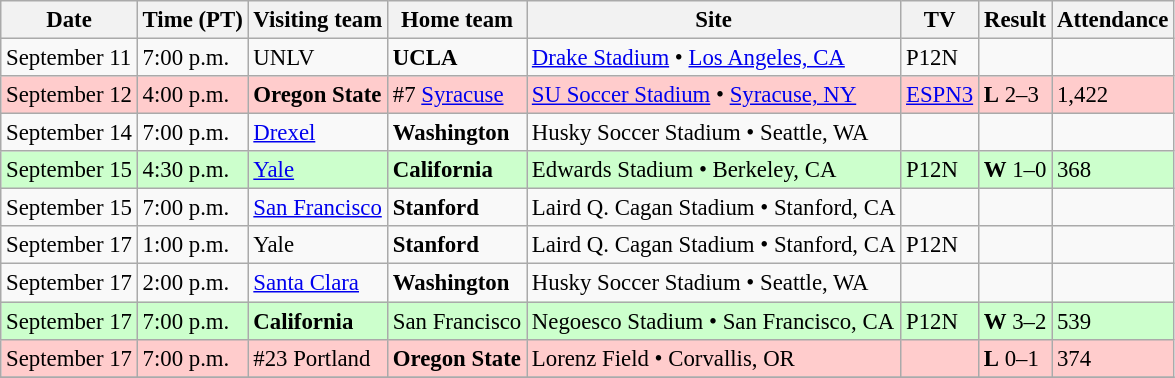<table class="wikitable" style="font-size:95%;">
<tr>
<th>Date</th>
<th>Time (PT)</th>
<th>Visiting team</th>
<th>Home team</th>
<th>Site</th>
<th>TV</th>
<th>Result</th>
<th>Attendance</th>
</tr>
<tr>
<td>September 11</td>
<td>7:00 p.m.</td>
<td>UNLV</td>
<td><strong>UCLA</strong></td>
<td><a href='#'>Drake Stadium</a> • <a href='#'>Los Angeles, CA</a></td>
<td>P12N</td>
<td></td>
<td></td>
</tr>
<tr style="background:#fcc;">
<td>September 12</td>
<td>4:00 p.m.</td>
<td><strong>Oregon State</strong></td>
<td>#7 <a href='#'>Syracuse</a></td>
<td><a href='#'>SU Soccer Stadium</a> • <a href='#'>Syracuse, NY</a></td>
<td><a href='#'>ESPN3</a></td>
<td><strong>L</strong> 2–3</td>
<td>1,422</td>
</tr>
<tr>
<td>September 14</td>
<td>7:00 p.m.</td>
<td><a href='#'>Drexel</a></td>
<td><strong>Washington</strong></td>
<td>Husky Soccer Stadium • Seattle, WA</td>
<td></td>
<td></td>
<td></td>
</tr>
<tr style="background:#cfc;">
<td>September 15</td>
<td>4:30 p.m.</td>
<td><a href='#'>Yale</a></td>
<td><strong>California</strong></td>
<td>Edwards Stadium • Berkeley, CA</td>
<td>P12N</td>
<td><strong>W</strong> 1–0</td>
<td>368</td>
</tr>
<tr>
<td>September 15</td>
<td>7:00 p.m.</td>
<td><a href='#'>San Francisco</a></td>
<td><strong>Stanford</strong></td>
<td>Laird Q. Cagan Stadium • Stanford, CA</td>
<td></td>
<td></td>
<td></td>
</tr>
<tr>
<td>September 17</td>
<td>1:00 p.m.</td>
<td>Yale</td>
<td><strong>Stanford</strong></td>
<td>Laird Q. Cagan Stadium • Stanford, CA</td>
<td>P12N</td>
<td></td>
<td></td>
</tr>
<tr>
<td>September 17</td>
<td>2:00 p.m.</td>
<td><a href='#'>Santa Clara</a></td>
<td><strong>Washington</strong></td>
<td>Husky Soccer Stadium • Seattle, WA</td>
<td></td>
<td></td>
<td></td>
</tr>
<tr style="background:#cfc;">
<td>September 17</td>
<td>7:00 p.m.</td>
<td><strong>California</strong></td>
<td>San Francisco</td>
<td>Negoesco Stadium • San Francisco, CA</td>
<td>P12N</td>
<td><strong>W</strong> 3–2</td>
<td>539</td>
</tr>
<tr style="background:#fcc;">
<td>September 17</td>
<td>7:00 p.m.</td>
<td>#23 Portland</td>
<td><strong>Oregon State</strong></td>
<td>Lorenz Field • Corvallis, OR</td>
<td></td>
<td><strong>L</strong> 0–1</td>
<td>374</td>
</tr>
<tr>
</tr>
</table>
